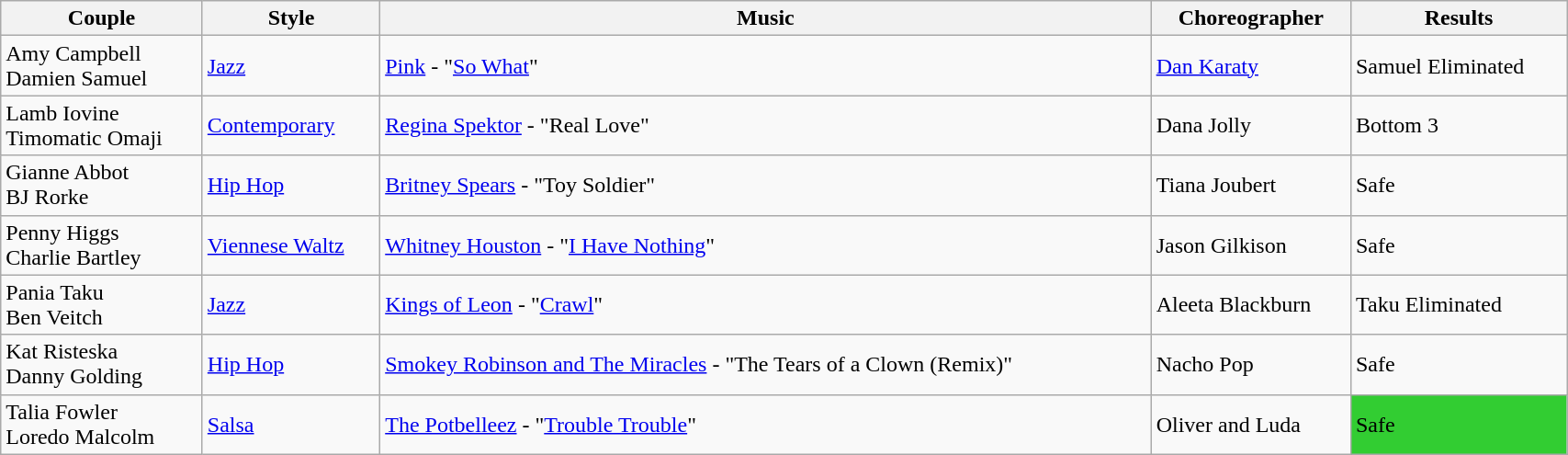<table class="wikitable" style="width:90%;">
<tr>
<th>Couple</th>
<th>Style</th>
<th>Music</th>
<th>Choreographer</th>
<th>Results</th>
</tr>
<tr>
<td>Amy Campbell <br> Damien Samuel</td>
<td><a href='#'>Jazz</a></td>
<td><a href='#'>Pink</a> - "<a href='#'>So What</a>"</td>
<td><a href='#'>Dan Karaty</a></td>
<td>Samuel Eliminated</td>
</tr>
<tr>
<td>Lamb Iovine <br> Timomatic Omaji</td>
<td><a href='#'>Contemporary</a></td>
<td><a href='#'>Regina Spektor</a> - "Real Love"</td>
<td>Dana Jolly</td>
<td>Bottom 3</td>
</tr>
<tr>
<td>Gianne Abbot <br> BJ Rorke</td>
<td><a href='#'>Hip Hop</a></td>
<td><a href='#'>Britney Spears</a> - "Toy Soldier"</td>
<td>Tiana Joubert</td>
<td>Safe</td>
</tr>
<tr>
<td>Penny Higgs <br> Charlie Bartley</td>
<td><a href='#'>Viennese Waltz</a></td>
<td><a href='#'>Whitney Houston</a> - "<a href='#'>I Have Nothing</a>"</td>
<td>Jason Gilkison</td>
<td>Safe</td>
</tr>
<tr>
<td>Pania Taku <br> Ben Veitch</td>
<td><a href='#'>Jazz</a></td>
<td><a href='#'>Kings of Leon</a> - "<a href='#'>Crawl</a>"</td>
<td>Aleeta Blackburn</td>
<td>Taku Eliminated</td>
</tr>
<tr>
<td>Kat Risteska <br> Danny Golding</td>
<td><a href='#'>Hip Hop</a></td>
<td><a href='#'>Smokey Robinson and The Miracles</a> - "The Tears of a Clown (Remix)"</td>
<td>Nacho Pop</td>
<td>Safe</td>
</tr>
<tr>
<td>Talia Fowler <br> Loredo Malcolm</td>
<td><a href='#'>Salsa</a></td>
<td><a href='#'>The Potbelleez</a> - "<a href='#'>Trouble Trouble</a>"</td>
<td>Oliver and Luda</td>
<td style="background:limegreen;">Safe</td>
</tr>
</table>
